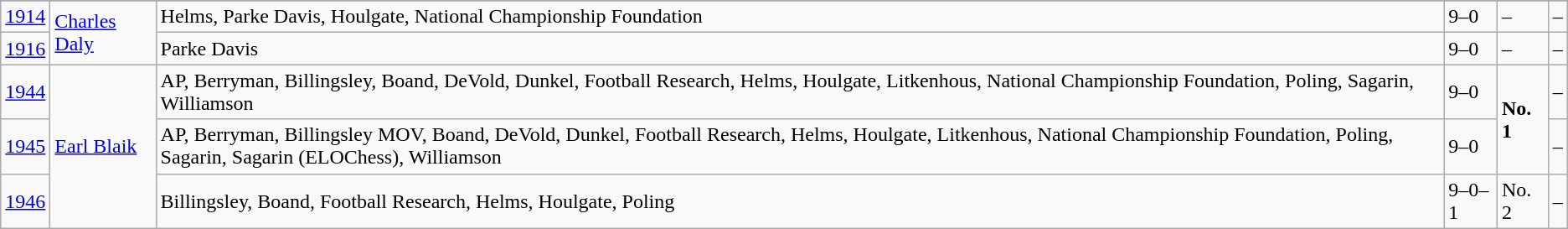<table class="wikitable">
<tr>
</tr>
<tr>
<td><a href='#'>1914</a></td>
<td rowspan="2"><a href='#'>Charles Daly</a></td>
<td>Helms, Parke Davis, Houlgate, National Championship Foundation</td>
<td>9–0</td>
<td>–</td>
<td>–</td>
</tr>
<tr>
<td><a href='#'>1916</a></td>
<td>Parke Davis</td>
<td>9–0</td>
<td>–</td>
<td>–</td>
</tr>
<tr>
<td><a href='#'>1944</a></td>
<td rowspan="3"><a href='#'>Earl Blaik</a></td>
<td>AP, Berryman, Billingsley, Boand, DeVold, Dunkel, Football Research, Helms, Houlgate, Litkenhous, National Championship Foundation, Poling, Sagarin, Williamson</td>
<td>9–0</td>
<td rowspan="2"><strong>No. 1</strong></td>
<td>–</td>
</tr>
<tr>
<td><a href='#'>1945</a></td>
<td>AP, Berryman, Billingsley MOV, Boand, DeVold, Dunkel, Football Research, Helms, Houlgate, Litkenhous, National Championship Foundation, Poling, Sagarin, Sagarin (ELOChess), Williamson</td>
<td>9–0</td>
<td>–</td>
</tr>
<tr>
<td><a href='#'>1946</a></td>
<td>Billingsley, Boand, Football Research, Helms, Houlgate, Poling</td>
<td>9–0–1</td>
<td>No. 2</td>
<td>–</td>
</tr>
</table>
